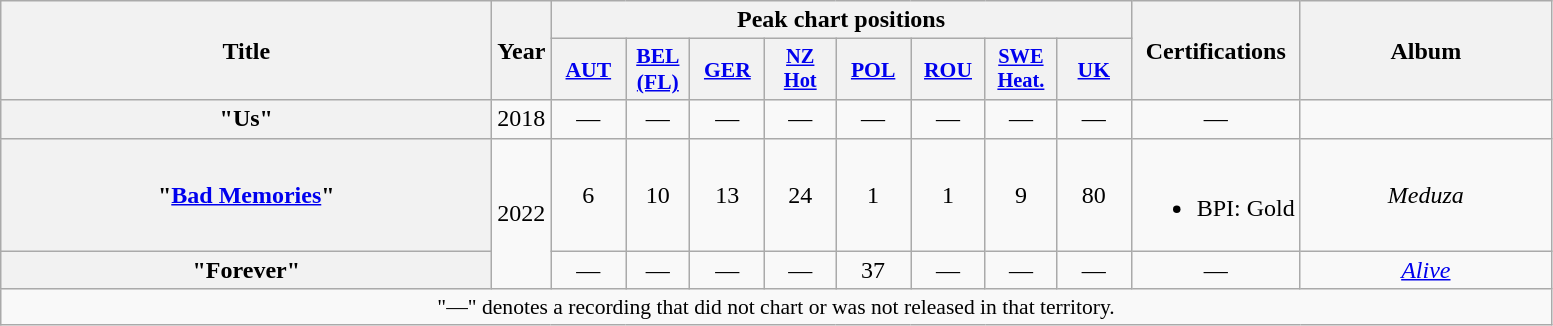<table class="wikitable plainrowheaders" style="text-align:center;">
<tr>
<th scope="col" rowspan="2" style="width:20em;">Title</th>
<th scope="col" rowspan="2">Year</th>
<th scope="col" colspan="8">Peak chart positions</th>
<th scope="col" rowspan="2">Certifications</th>
<th scope="col" rowspan="2" style="width:10em;">Album</th>
</tr>
<tr>
<th scope="col" style="width:3em;font-size:90%;"><a href='#'>AUT</a><br></th>
<th scope="col" style="width:2.5em;font-size:90%;"><a href='#'>BEL<br>(FL)</a><br></th>
<th scope="col" style="width:3em;font-size:90%;"><a href='#'>GER</a><br></th>
<th scope="col" style="width:3em;font-size:85%;"><a href='#'>NZ<br>Hot</a><br></th>
<th scope="col" style="width:3em;font-size:90%;"><a href='#'>POL</a><br></th>
<th scope="col" style="width:3em;font-size:90%;"><a href='#'>ROU</a><br></th>
<th scope="col" style="width:3em;font-size:85%;"><a href='#'>SWE<br>Heat.</a><br></th>
<th scope="col" style="width:3em;font-size:90%;"><a href='#'>UK</a><br></th>
</tr>
<tr>
<th scope="row">"Us"<br></th>
<td>2018</td>
<td>—</td>
<td>—</td>
<td>—</td>
<td>—</td>
<td>—</td>
<td>—</td>
<td>—</td>
<td>—</td>
<td>—</td>
<td></td>
</tr>
<tr>
<th scope="row">"<a href='#'>Bad Memories</a>" <br></th>
<td rowspan="2">2022</td>
<td>6</td>
<td>10</td>
<td>13</td>
<td>24</td>
<td>1</td>
<td>1</td>
<td>9</td>
<td>80</td>
<td><br><ul><li>BPI: Gold</li></ul></td>
<td><em>Meduza</em></td>
</tr>
<tr>
<th scope="row">"Forever" <br></th>
<td>—</td>
<td>—</td>
<td>—</td>
<td>—</td>
<td>37</td>
<td>—</td>
<td>—</td>
<td>—</td>
<td>—</td>
<td><em><a href='#'>Alive</a></em></td>
</tr>
<tr>
<td colspan="13" style="font-size:90%">"—" denotes a recording that did not chart or was not released in that territory.</td>
</tr>
</table>
